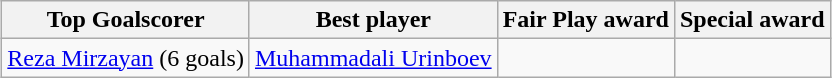<table class="wikitable" style="text-align: center; margin: 0 auto;">
<tr>
<th>Top Goalscorer</th>
<th>Best player</th>
<th>Fair Play award</th>
<th>Special award</th>
</tr>
<tr>
<td> <a href='#'>Reza Mirzayan</a> (6 goals)</td>
<td> <a href='#'>Muhammadali Urinboev</a></td>
<td></td>
<td></td>
</tr>
</table>
